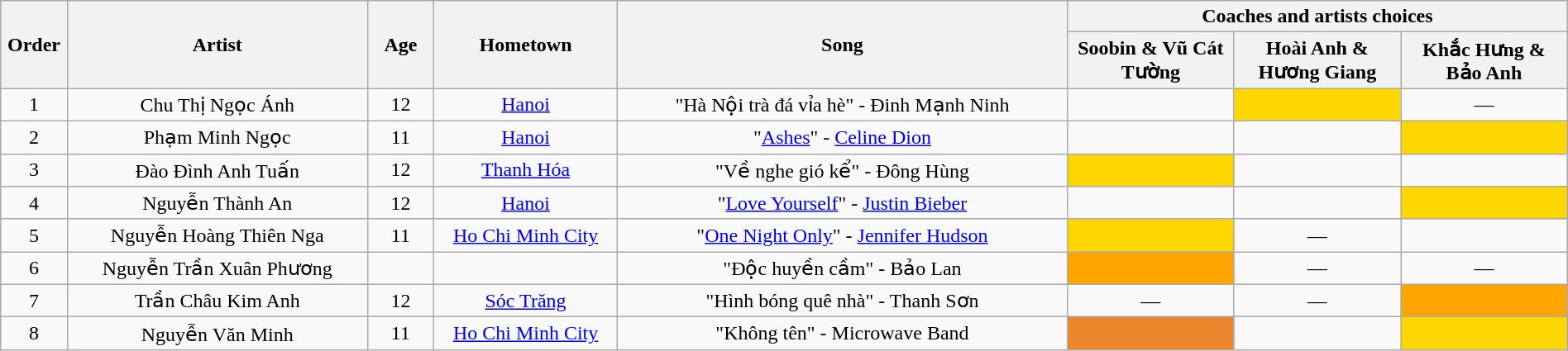<table class="wikitable" style="text-align:center; width:100%;">
<tr>
<th scope="col" rowspan="2" style="width:04%;">Order</th>
<th scope="col" rowspan="2" style="width:18%;">Artist</th>
<th scope="col" rowspan="2" style="width:04%;">Age</th>
<th scope="col" rowspan="2" style="width:11%;">Hometown</th>
<th scope="col" rowspan="2" style="width:27%;">Song</th>
<th scope="col" colspan="4" style="width:30%;">Coaches and artists choices</th>
</tr>
<tr>
<th style="width:10%;">Soobin  & Vũ Cát Tường</th>
<th style="width:10%;">Hoài Anh & Hương Giang</th>
<th style="width:10%;">Khắc Hưng & Bảo Anh</th>
</tr>
<tr>
<td scope="row">1</td>
<td>Chu Thị Ngọc Ánh</td>
<td>12</td>
<td><a href='#'>Hanoi</a></td>
<td>"Hà Nội trà đá vỉa hè" - Đinh Mạnh Ninh</td>
<td style="text-align:center;"></td>
<td style="background:gold;text-align:center;"></td>
<td>—</td>
</tr>
<tr>
<td scope="row">2</td>
<td>Phạm Minh Ngọc</td>
<td>11</td>
<td><a href='#'>Hanoi</a></td>
<td>"<a href='#'>Ashes</a>" - <a href='#'>Celine Dion</a></td>
<td style="text-align:center;"></td>
<td style="text-align:center;"></td>
<td style="background:gold;text-align:center;"></td>
</tr>
<tr>
<td scope="row">3</td>
<td>Đào Đình Anh Tuấn</td>
<td>12</td>
<td><a href='#'>Thanh Hóa</a></td>
<td>"Về nghe gió kể" - Đông Hùng</td>
<td style="background:gold;text-align:center;"></td>
<td style="text-align:center;"></td>
<td style="text-align:center;"></td>
</tr>
<tr>
<td scope="row">4</td>
<td>Nguyễn Thành An</td>
<td>12</td>
<td><a href='#'>Hanoi</a></td>
<td>"<a href='#'>Love Yourself</a>" - <a href='#'>Justin Bieber</a></td>
<td style="text-align:center;"></td>
<td style="text-align:center;"></td>
<td style="background:gold;text-align:center;"></td>
</tr>
<tr>
<td scope="row">5</td>
<td>Nguyễn Hoàng Thiên Nga</td>
<td>11</td>
<td><a href='#'>Ho Chi Minh City</a></td>
<td>"<a href='#'>One Night Only</a>" - <a href='#'>Jennifer Hudson</a></td>
<td style="background:gold;text-align:center;"></td>
<td>—</td>
<td style="text-align:center;"></td>
</tr>
<tr>
<td scope="row">6</td>
<td>Nguyễn Trần Xuân Phương</td>
<td></td>
<td></td>
<td>"Độc huyền cầm" - Bảo Lan</td>
<td style="background:orange;text-align:center;"></td>
<td>—</td>
<td>—</td>
</tr>
<tr>
<td scope="row">7</td>
<td>Trần Châu Kim Anh</td>
<td>12</td>
<td><a href='#'>Sóc Trăng</a></td>
<td>"Hình bóng quê nhà" - Thanh Sơn</td>
<td>—</td>
<td>—</td>
<td style="background:orange;text-align:center;"></td>
</tr>
<tr>
<td scope="row">8</td>
<td>Nguyễn Văn Minh</td>
<td>11</td>
<td><a href='#'>Ho Chi Minh City</a></td>
<td>"Không tên" - Microwave Band</td>
<td style="background:#ED872D;text-align:center;"></td>
<td style="text-align:center;"></td>
<td style="background:gold;text-align:center;"></td>
</tr>
</table>
